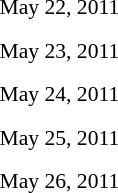<table style="font-size:90%">
<tr>
<td colspan=3>May 22, 2011</td>
</tr>
<tr>
<td width=150 align=right><strong></strong></td>
<td width=100 align=center></td>
<td width=150></td>
</tr>
<tr>
<td width=150 align=right><strong></strong></td>
<td width=100 align=center></td>
<td width=150></td>
</tr>
<tr>
<td colspan=3>May 23, 2011</td>
</tr>
<tr>
<td align=right><strong></strong></td>
<td align=center></td>
<td></td>
</tr>
<tr>
<td width=150 align=right><strong></strong></td>
<td width=100 align=center></td>
<td width=150></td>
</tr>
<tr>
<td colspan=3>May 24, 2011</td>
</tr>
<tr>
<td width=150 align=right><strong></strong></td>
<td width=100 align=center></td>
<td width=150></td>
</tr>
<tr>
<td width=150 align=right><strong></strong></td>
<td width=100 align=center></td>
<td width=150></td>
</tr>
<tr>
<td colspan=3>May 25, 2011</td>
</tr>
<tr>
<td width=150 align=right><strong></strong></td>
<td width=100 align=center></td>
<td width=150></td>
</tr>
<tr>
<td width=150 align=right><strong></strong></td>
<td width=100 align=center></td>
<td width=150></td>
</tr>
<tr>
<td colspan=3>May 26, 2011</td>
</tr>
<tr>
<td width=150 align=right><strong></strong></td>
<td width=100 align=center></td>
<td width=150></td>
</tr>
<tr>
<td width=150 align=right><strong></strong></td>
<td width=100 align=center></td>
<td width=150></td>
</tr>
</table>
